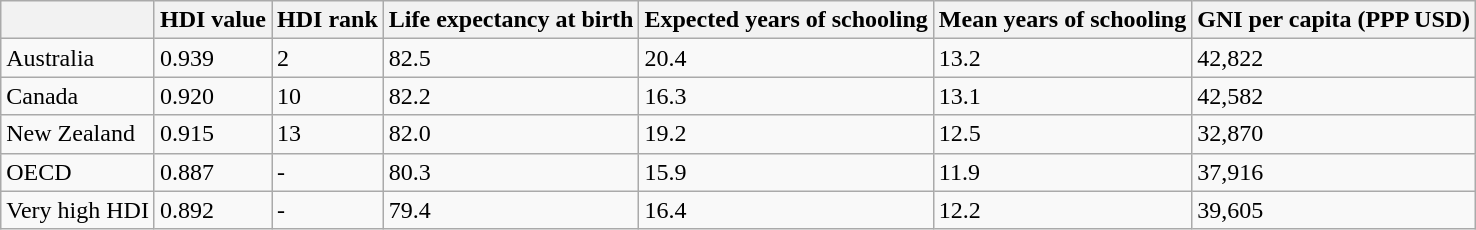<table class="wikitable">
<tr>
<th></th>
<th>HDI value</th>
<th>HDI rank</th>
<th>Life expectancy at birth</th>
<th>Expected years of schooling</th>
<th>Mean years of schooling</th>
<th>GNI per capita (PPP USD)</th>
</tr>
<tr>
<td>Australia</td>
<td>0.939</td>
<td>2</td>
<td>82.5</td>
<td>20.4</td>
<td>13.2</td>
<td>42,822</td>
</tr>
<tr>
<td>Canada</td>
<td>0.920</td>
<td>10</td>
<td>82.2</td>
<td>16.3</td>
<td>13.1</td>
<td>42,582</td>
</tr>
<tr>
<td>New Zealand</td>
<td>0.915</td>
<td>13</td>
<td>82.0</td>
<td>19.2</td>
<td>12.5</td>
<td>32,870</td>
</tr>
<tr>
<td>OECD</td>
<td>0.887</td>
<td>-</td>
<td>80.3</td>
<td>15.9</td>
<td>11.9</td>
<td>37,916</td>
</tr>
<tr>
<td>Very high HDI</td>
<td>0.892</td>
<td>-</td>
<td>79.4</td>
<td>16.4</td>
<td>12.2</td>
<td>39,605</td>
</tr>
</table>
